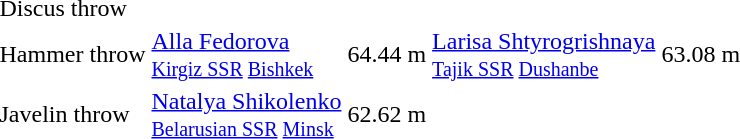<table>
<tr>
<td>Discus throw</td>
<td></td>
<td></td>
<td></td>
<td></td>
<td></td>
<td></td>
</tr>
<tr>
<td>Hammer throw</td>
<td><a href='#'>Alla Fedorova</a><br><small><a href='#'>Kirgiz SSR</a> <a href='#'>Bishkek</a></small></td>
<td>64.44 m</td>
<td><a href='#'>Larisa Shtyrogrishnaya</a><br><small><a href='#'>Tajik SSR</a> <a href='#'>Dushanbe</a></small></td>
<td>63.08 m</td>
<td></td>
<td></td>
</tr>
<tr>
<td>Javelin throw</td>
<td><a href='#'>Natalya Shikolenko</a><br><small><a href='#'>Belarusian SSR</a> <a href='#'>Minsk</a></small></td>
<td>62.62 m</td>
<td></td>
<td></td>
<td></td>
<td></td>
</tr>
</table>
